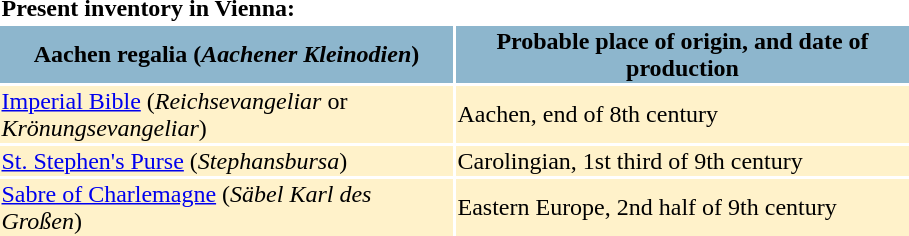<table>
<tr>
<td colspan="2"><strong>Present inventory in Vienna:</strong></td>
</tr>
<tr ---- bgcolor="#8DB6CD">
<th>Aachen regalia (<em>Aachener Kleinodien</em>)</th>
<th>Probable place of origin, and date of production</th>
</tr>
<tr ---- bgcolor="#FFF2CA">
<td width="300px"><a href='#'>Imperial Bible</a> (<em>Reichsevangeliar</em> or <em>Krönungsevangeliar</em>)</td>
<td width="300px">Aachen, end of 8th century</td>
</tr>
<tr ---- bgcolor="#FFF2CA">
<td><a href='#'>St. Stephen's Purse</a> (<em>Stephansbursa</em>)</td>
<td>Carolingian, 1st third of 9th century</td>
</tr>
<tr ---- bgcolor="#FFF2CA">
<td><a href='#'>Sabre of Charlemagne</a> (<em>Säbel Karl des Großen</em>)   </td>
<td>Eastern Europe, 2nd half of 9th century</td>
</tr>
</table>
